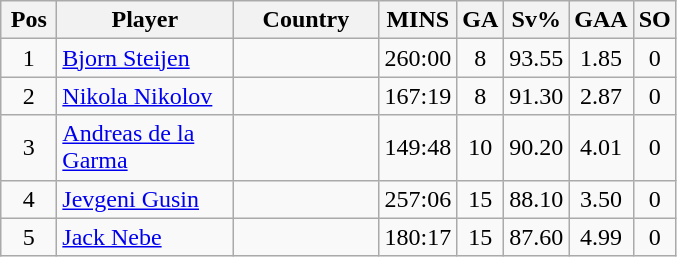<table class="wikitable sortable" style="text-align: center;">
<tr>
<th width=30>Pos</th>
<th width=110>Player</th>
<th width=90>Country</th>
<th width=20>MINS</th>
<th width=20>GA</th>
<th width=20>Sv%</th>
<th width=20>GAA</th>
<th width=20>SO</th>
</tr>
<tr>
<td>1</td>
<td align=left><a href='#'>Bjorn Steijen</a></td>
<td align=left></td>
<td>260:00</td>
<td>8</td>
<td>93.55</td>
<td>1.85</td>
<td>0</td>
</tr>
<tr>
<td>2</td>
<td align=left><a href='#'>Nikola Nikolov</a></td>
<td align=left></td>
<td>167:19</td>
<td>8</td>
<td>91.30</td>
<td>2.87</td>
<td>0</td>
</tr>
<tr>
<td>3</td>
<td align=left><a href='#'>Andreas de la Garma</a></td>
<td align=left></td>
<td>149:48</td>
<td>10</td>
<td>90.20</td>
<td>4.01</td>
<td>0</td>
</tr>
<tr>
<td>4</td>
<td align=left><a href='#'>Jevgeni Gusin</a></td>
<td align=left></td>
<td>257:06</td>
<td>15</td>
<td>88.10</td>
<td>3.50</td>
<td>0</td>
</tr>
<tr>
<td>5</td>
<td align=left><a href='#'>Jack Nebe</a></td>
<td align=left></td>
<td>180:17</td>
<td>15</td>
<td>87.60</td>
<td>4.99</td>
<td>0</td>
</tr>
</table>
